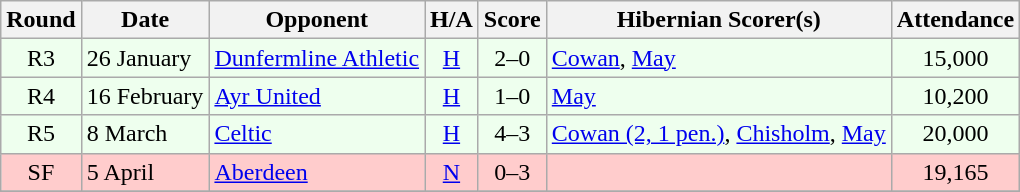<table class="wikitable" style="text-align:center">
<tr>
<th>Round</th>
<th>Date</th>
<th>Opponent</th>
<th>H/A</th>
<th>Score</th>
<th>Hibernian Scorer(s)</th>
<th>Attendance</th>
</tr>
<tr bgcolor=#EEFFEE>
<td>R3</td>
<td align=left>26 January</td>
<td align=left><a href='#'>Dunfermline Athletic</a></td>
<td><a href='#'>H</a></td>
<td>2–0</td>
<td align=left><a href='#'>Cowan</a>, <a href='#'>May</a></td>
<td>15,000</td>
</tr>
<tr bgcolor=#EEFFEE>
<td>R4</td>
<td align=left>16 February</td>
<td align=left><a href='#'>Ayr United</a></td>
<td><a href='#'>H</a></td>
<td>1–0</td>
<td align=left><a href='#'>May</a></td>
<td>10,200</td>
</tr>
<tr bgcolor=#EEFFEE>
<td>R5</td>
<td align=left>8 March</td>
<td align=left><a href='#'>Celtic</a></td>
<td><a href='#'>H</a></td>
<td>4–3</td>
<td align=left><a href='#'>Cowan (2, 1 pen.)</a>, <a href='#'>Chisholm</a>, <a href='#'>May</a></td>
<td>20,000</td>
</tr>
<tr bgcolor=#FFCCCC>
<td>SF</td>
<td align=left>5 April</td>
<td align=left><a href='#'>Aberdeen</a></td>
<td><a href='#'>N</a></td>
<td>0–3</td>
<td align=left></td>
<td>19,165</td>
</tr>
<tr>
</tr>
</table>
